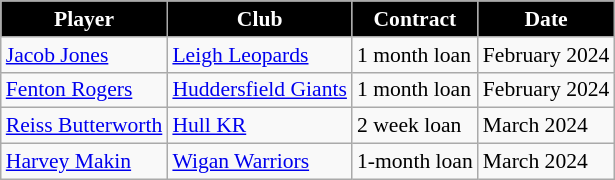<table class="wikitable" style="text-align:left;font-size:90%">
<tr>
<th style="background:black;color:#FFFFFF">Player</th>
<th style="background:black;color:#FFFFFF">Club</th>
<th style="background:black;color:#FFFFFF">Contract</th>
<th style="background:black;color:#FFFFFF">Date</th>
</tr>
<tr>
<td> <a href='#'>Jacob Jones</a></td>
<td> <a href='#'>Leigh Leopards</a></td>
<td>1 month loan</td>
<td>February 2024</td>
</tr>
<tr>
<td> <a href='#'>Fenton Rogers</a></td>
<td> <a href='#'>Huddersfield Giants</a></td>
<td>1 month loan</td>
<td>February 2024</td>
</tr>
<tr>
<td> <a href='#'>Reiss Butterworth</a></td>
<td> <a href='#'>Hull KR</a></td>
<td>2 week loan</td>
<td>March 2024</td>
</tr>
<tr>
<td> <a href='#'>Harvey Makin</a></td>
<td> <a href='#'>Wigan Warriors</a></td>
<td>1-month loan</td>
<td>March 2024</td>
</tr>
</table>
